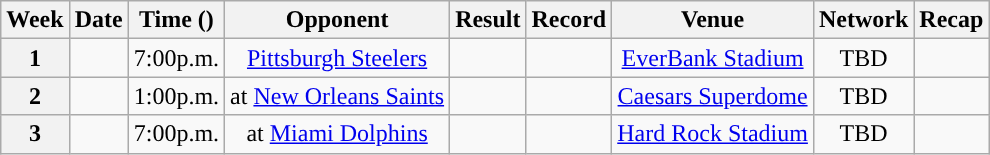<table class="wikitable" style="text-align:center">
<tr>
<th>Week</th>
<th>Date</th>
<th>Time (<a href='#'></a>)</th>
<th>Opponent</th>
<th>Result</th>
<th>Record</th>
<th>Venue</th>
<th>Network</th>
<th>Recap</th>
</tr>
<tr>
<th>1</th>
<td></td>
<td>7:00p.m.</td>
<td><a href='#'>Pittsburgh Steelers</a></td>
<td></td>
<td></td>
<td><a href='#'>EverBank Stadium</a></td>
<td>TBD</td>
<td></td>
</tr>
<tr>
<th>2</th>
<td></td>
<td>1:00p.m.</td>
<td>at <a href='#'>New Orleans Saints</a></td>
<td></td>
<td></td>
<td><a href='#'>Caesars Superdome</a></td>
<td>TBD</td>
<td></td>
</tr>
<tr>
<th>3</th>
<td></td>
<td>7:00p.m.</td>
<td>at <a href='#'>Miami Dolphins</a></td>
<td></td>
<td></td>
<td><a href='#'>Hard Rock Stadium</a></td>
<td>TBD</td>
<td></td>
</tr>
</table>
